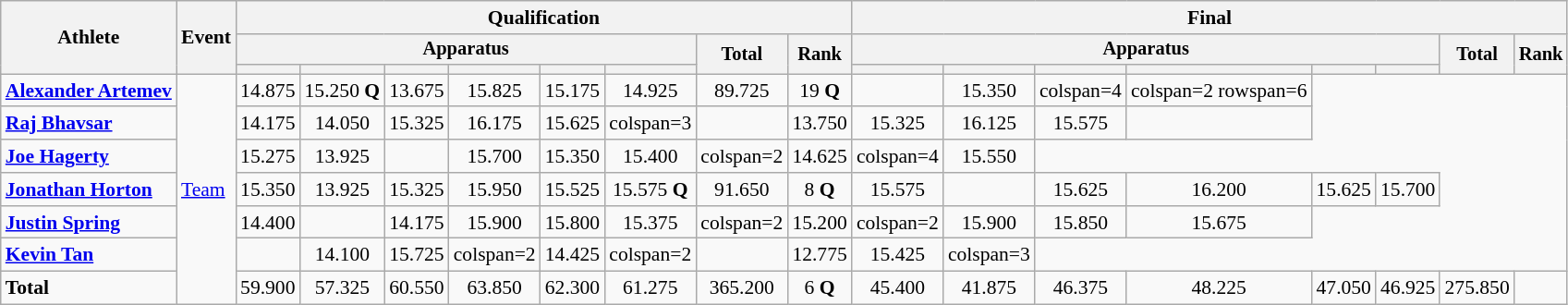<table class=wikitable style=font-size:90%;text-align:center>
<tr>
<th rowspan=3>Athlete</th>
<th rowspan=3>Event</th>
<th colspan=8>Qualification</th>
<th colspan=8>Final</th>
</tr>
<tr style=font-size:95%>
<th colspan=6>Apparatus</th>
<th rowspan=2>Total</th>
<th rowspan=2>Rank</th>
<th colspan=6>Apparatus</th>
<th rowspan=2>Total</th>
<th rowspan=2>Rank</th>
</tr>
<tr style=font-size:95%>
<th></th>
<th></th>
<th></th>
<th></th>
<th></th>
<th></th>
<th></th>
<th></th>
<th></th>
<th></th>
<th></th>
<th></th>
</tr>
<tr>
<td align=left><strong><a href='#'>Alexander Artemev</a></strong></td>
<td rowspan=7 align=left><a href='#'>Team</a></td>
<td>14.875</td>
<td>15.250 <strong>Q</strong></td>
<td>13.675</td>
<td>15.825</td>
<td>15.175</td>
<td>14.925</td>
<td>89.725</td>
<td>19 <strong>Q</strong></td>
<td></td>
<td>15.350</td>
<td>colspan=4 </td>
<td>colspan=2 rowspan=6 </td>
</tr>
<tr>
<td align=left><strong><a href='#'>Raj Bhavsar</a></strong></td>
<td>14.175</td>
<td>14.050</td>
<td>15.325</td>
<td>16.175</td>
<td>15.625</td>
<td>colspan=3 </td>
<td></td>
<td>13.750</td>
<td>15.325</td>
<td>16.125</td>
<td>15.575</td>
<td></td>
</tr>
<tr>
<td align=left><strong><a href='#'>Joe Hagerty</a></strong></td>
<td>15.275</td>
<td>13.925</td>
<td></td>
<td>15.700</td>
<td>15.350</td>
<td>15.400</td>
<td>colspan=2 </td>
<td>14.625</td>
<td>colspan=4 </td>
<td>15.550</td>
</tr>
<tr>
<td align=left><strong><a href='#'>Jonathan Horton</a></strong></td>
<td>15.350</td>
<td>13.925</td>
<td>15.325</td>
<td>15.950</td>
<td>15.525</td>
<td>15.575 <strong>Q</strong></td>
<td>91.650</td>
<td>8 <strong>Q</strong></td>
<td>15.575</td>
<td></td>
<td>15.625</td>
<td>16.200</td>
<td>15.625</td>
<td>15.700</td>
</tr>
<tr>
<td align=left><strong><a href='#'>Justin Spring</a></strong></td>
<td>14.400</td>
<td></td>
<td>14.175</td>
<td>15.900</td>
<td>15.800</td>
<td>15.375</td>
<td>colspan=2 </td>
<td>15.200</td>
<td>colspan=2 </td>
<td>15.900</td>
<td>15.850</td>
<td>15.675</td>
</tr>
<tr>
<td align=left><strong><a href='#'>Kevin Tan</a></strong></td>
<td></td>
<td>14.100</td>
<td>15.725</td>
<td>colspan=2 </td>
<td>14.425</td>
<td>colspan=2 </td>
<td></td>
<td>12.775</td>
<td>15.425</td>
<td>colspan=3 </td>
</tr>
<tr>
<td align=left><strong>Total</strong></td>
<td>59.900</td>
<td>57.325</td>
<td>60.550</td>
<td>63.850</td>
<td>62.300</td>
<td>61.275</td>
<td>365.200</td>
<td>6 <strong>Q</strong></td>
<td>45.400</td>
<td>41.875</td>
<td>46.375</td>
<td>48.225</td>
<td>47.050</td>
<td>46.925</td>
<td>275.850</td>
<td></td>
</tr>
</table>
